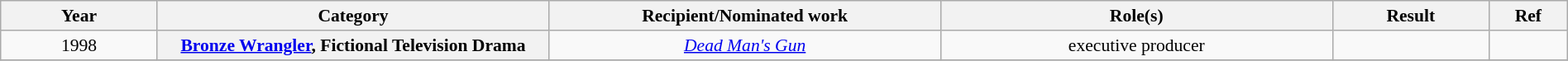<table class="wikitable plainrowheaders" style="font-size: 90%; text-align:center" width=100%>
<tr>
<th scope="col" width="10%">Year</th>
<th scope="col" width="25%">Category</th>
<th scope="col" width="25%">Recipient/Nominated work</th>
<th scope="col" width="25%">Role(s)</th>
<th scope="col" width="10%">Result</th>
<th scope="col" width="5%">Ref</th>
</tr>
<tr>
<td>1998</td>
<th scope="row" style="text-align:center"><a href='#'>Bronze Wrangler</a>, Fictional Television Drama</th>
<td><em><a href='#'>Dead Man's Gun</a></em></td>
<td>executive producer</td>
<td></td>
<td></td>
</tr>
<tr>
</tr>
</table>
